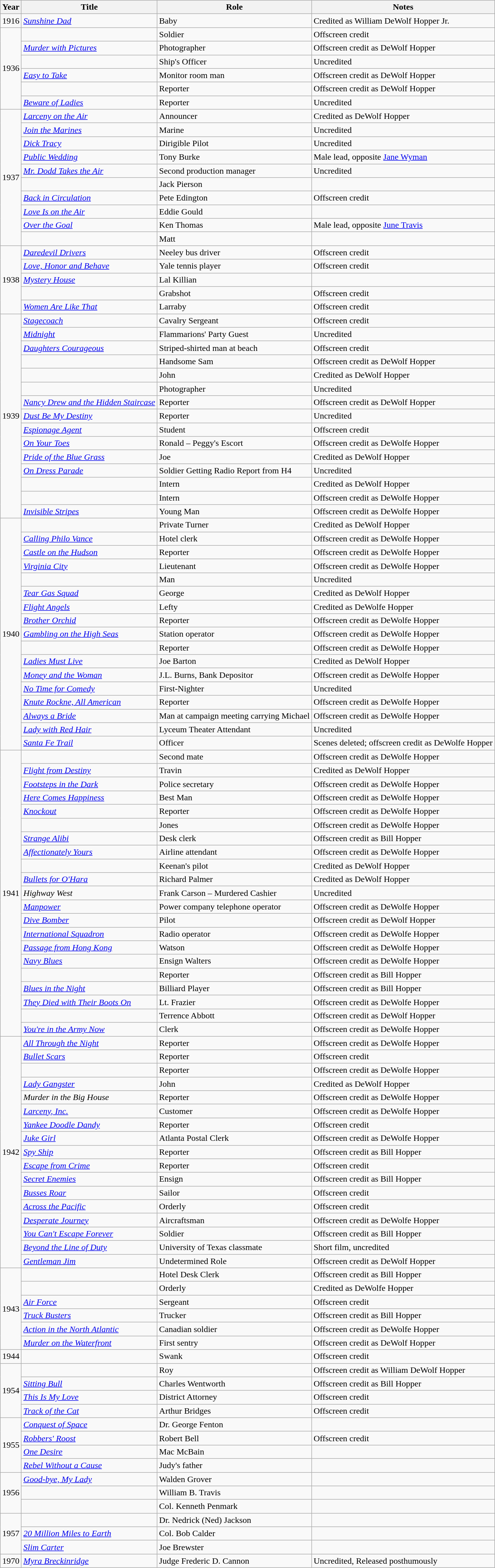<table class="wikitable sortable">
<tr>
<th>Year</th>
<th>Title</th>
<th>Role</th>
<th class="unsortable">Notes</th>
</tr>
<tr>
<td>1916</td>
<td><em><a href='#'>Sunshine Dad</a></em></td>
<td>Baby</td>
<td>Credited as William DeWolf Hopper Jr.</td>
</tr>
<tr>
<td rowspan="6">1936</td>
<td><em></em></td>
<td>Soldier</td>
<td>Offscreen credit</td>
</tr>
<tr>
<td><em><a href='#'>Murder with Pictures</a></em></td>
<td>Photographer</td>
<td>Offscreen credit as DeWolf Hopper</td>
</tr>
<tr>
<td><em></em></td>
<td>Ship's Officer</td>
<td>Uncredited</td>
</tr>
<tr>
<td><em><a href='#'>Easy to Take</a></em></td>
<td>Monitor room man</td>
<td>Offscreen credit as DeWolf Hopper</td>
</tr>
<tr>
<td><em></em></td>
<td>Reporter</td>
<td>Offscreen credit as DeWolf Hopper</td>
</tr>
<tr>
<td><em><a href='#'>Beware of Ladies</a></em></td>
<td>Reporter</td>
<td>Uncredited</td>
</tr>
<tr>
<td rowspan="10">1937</td>
<td><em><a href='#'>Larceny on the Air</a></em></td>
<td>Announcer</td>
<td>Credited as DeWolf Hopper</td>
</tr>
<tr>
<td><em><a href='#'>Join the Marines</a></em></td>
<td>Marine</td>
<td>Uncredited</td>
</tr>
<tr>
<td><em><a href='#'>Dick Tracy</a></em></td>
<td>Dirigible Pilot</td>
<td>Uncredited</td>
</tr>
<tr>
<td><em><a href='#'>Public Wedding</a></em></td>
<td>Tony Burke</td>
<td>Male lead, opposite <a href='#'>Jane Wyman</a></td>
</tr>
<tr>
<td><em><a href='#'>Mr. Dodd Takes the Air</a></em></td>
<td>Second production manager</td>
<td>Uncredited</td>
</tr>
<tr>
<td><em></em></td>
<td>Jack Pierson</td>
<td></td>
</tr>
<tr>
<td><em><a href='#'>Back in Circulation</a></em></td>
<td>Pete Edington</td>
<td>Offscreen credit</td>
</tr>
<tr>
<td><em><a href='#'>Love Is on the Air</a></em></td>
<td>Eddie Gould</td>
<td></td>
</tr>
<tr>
<td><em><a href='#'>Over the Goal</a></em></td>
<td>Ken Thomas</td>
<td>Male lead, opposite <a href='#'>June Travis</a></td>
</tr>
<tr>
<td><em></em></td>
<td>Matt</td>
<td></td>
</tr>
<tr>
<td rowspan="5">1938</td>
<td><em><a href='#'>Daredevil Drivers</a></em></td>
<td>Neeley bus driver</td>
<td>Offscreen credit </td>
</tr>
<tr>
<td><em><a href='#'>Love, Honor and Behave</a></em></td>
<td>Yale tennis player</td>
<td>Offscreen credit </td>
</tr>
<tr>
<td><em><a href='#'>Mystery House</a></em></td>
<td>Lal Killian</td>
<td></td>
</tr>
<tr>
<td><em></em></td>
<td>Grabshot</td>
<td>Offscreen credit </td>
</tr>
<tr>
<td><em><a href='#'>Women Are Like That</a></em></td>
<td>Larraby</td>
<td>Offscreen credit </td>
</tr>
<tr>
<td rowspan="15">1939</td>
<td><em><a href='#'>Stagecoach</a></em></td>
<td>Cavalry Sergeant</td>
<td>Offscreen credit</td>
</tr>
<tr>
<td><em><a href='#'>Midnight</a></em></td>
<td>Flammarions' Party Guest</td>
<td>Uncredited</td>
</tr>
<tr>
<td><em><a href='#'>Daughters Courageous</a></em></td>
<td>Striped-shirted man at beach</td>
<td>Offscreen credit</td>
</tr>
<tr>
<td><em></em></td>
<td>Handsome Sam</td>
<td>Offscreen credit as DeWolf Hopper</td>
</tr>
<tr>
<td><em></em></td>
<td>John</td>
<td>Credited as DeWolf Hopper</td>
</tr>
<tr>
<td><em></em></td>
<td>Photographer</td>
<td>Uncredited</td>
</tr>
<tr>
<td><em><a href='#'>Nancy Drew and the Hidden Staircase</a></em></td>
<td>Reporter</td>
<td>Offscreen credit as DeWolf Hopper</td>
</tr>
<tr>
<td><em><a href='#'>Dust Be My Destiny</a></em></td>
<td>Reporter</td>
<td>Uncredited</td>
</tr>
<tr>
<td><em><a href='#'>Espionage Agent</a></em></td>
<td>Student</td>
<td>Offscreen credit</td>
</tr>
<tr>
<td><em><a href='#'>On Your Toes</a></em></td>
<td>Ronald – Peggy's Escort</td>
<td>Offscreen credit as DeWolfe Hopper</td>
</tr>
<tr>
<td><em><a href='#'>Pride of the Blue Grass</a></em></td>
<td>Joe</td>
<td>Credited as DeWolf Hopper</td>
</tr>
<tr>
<td><em><a href='#'>On Dress Parade</a></em></td>
<td>Soldier Getting Radio Report from H4</td>
<td>Uncredited</td>
</tr>
<tr>
<td><em></em></td>
<td>Intern</td>
<td>Credited as DeWolf Hopper</td>
</tr>
<tr>
<td><em></em></td>
<td>Intern</td>
<td>Offscreen credit as DeWolfe Hopper</td>
</tr>
<tr>
<td><em><a href='#'>Invisible Stripes</a></em></td>
<td>Young Man</td>
<td>Offscreen credit as DeWolfe Hopper</td>
</tr>
<tr>
<td rowspan="17">1940</td>
<td><em></em></td>
<td>Private Turner</td>
<td>Credited as DeWolf Hopper</td>
</tr>
<tr>
<td><em><a href='#'>Calling Philo Vance</a></em></td>
<td>Hotel clerk</td>
<td>Offscreen credit as DeWolfe Hopper</td>
</tr>
<tr>
<td><em><a href='#'>Castle on the Hudson</a></em></td>
<td>Reporter</td>
<td>Offscreen credit as DeWolfe Hopper</td>
</tr>
<tr>
<td><em><a href='#'>Virginia City</a></em></td>
<td>Lieutenant</td>
<td>Offscreen credit as DeWolfe Hopper</td>
</tr>
<tr>
<td><em></em></td>
<td>Man</td>
<td>Uncredited</td>
</tr>
<tr>
<td><em><a href='#'>Tear Gas Squad</a></em></td>
<td>George</td>
<td>Credited as DeWolf Hopper</td>
</tr>
<tr>
<td><em><a href='#'>Flight Angels</a></em></td>
<td>Lefty</td>
<td>Credited as DeWolfe Hopper</td>
</tr>
<tr>
<td><em><a href='#'>Brother Orchid</a></em></td>
<td>Reporter</td>
<td>Offscreen credit as DeWolfe Hopper</td>
</tr>
<tr>
<td><em><a href='#'>Gambling on the High Seas</a></em></td>
<td>Station operator</td>
<td>Offscreen credit as DeWolfe Hopper</td>
</tr>
<tr>
<td><em></em></td>
<td>Reporter</td>
<td>Offscreen credit as DeWolfe Hopper</td>
</tr>
<tr>
<td><em><a href='#'>Ladies Must Live</a></em></td>
<td>Joe Barton</td>
<td>Credited as DeWolf Hopper</td>
</tr>
<tr>
<td><em><a href='#'>Money and the Woman</a></em></td>
<td>J.L. Burns, Bank Depositor</td>
<td>Offscreen credit as DeWolfe Hopper</td>
</tr>
<tr>
<td><em><a href='#'>No Time for Comedy</a></em></td>
<td>First-Nighter</td>
<td>Uncredited</td>
</tr>
<tr>
<td><em><a href='#'>Knute Rockne, All American</a></em></td>
<td>Reporter</td>
<td>Offscreen credit as DeWolfe Hopper</td>
</tr>
<tr>
<td><em><a href='#'>Always a Bride</a></em></td>
<td>Man at campaign meeting carrying Michael</td>
<td>Offscreen credit as DeWolfe Hopper</td>
</tr>
<tr>
<td><em><a href='#'>Lady with Red Hair</a></em></td>
<td>Lyceum Theater Attendant</td>
<td>Uncredited</td>
</tr>
<tr>
<td><em><a href='#'>Santa Fe Trail</a></em></td>
<td>Officer</td>
<td>Scenes deleted; offscreen credit as DeWolfe Hopper</td>
</tr>
<tr>
<td rowspan="21">1941</td>
<td><em></em></td>
<td>Second mate</td>
<td>Offscreen credit as DeWolfe Hopper</td>
</tr>
<tr>
<td><em><a href='#'>Flight from Destiny</a></em></td>
<td>Travin</td>
<td>Credited as DeWolf Hopper</td>
</tr>
<tr>
<td><em><a href='#'>Footsteps in the Dark</a></em></td>
<td>Police secretary</td>
<td>Offscreen credit as DeWolfe Hopper</td>
</tr>
<tr>
<td><em><a href='#'>Here Comes Happiness</a></em></td>
<td>Best Man</td>
<td>Offscreen credit as DeWolfe Hopper</td>
</tr>
<tr>
<td><em><a href='#'>Knockout</a></em></td>
<td>Reporter</td>
<td>Offscreen credit as DeWolfe Hopper</td>
</tr>
<tr>
<td><em></em></td>
<td>Jones</td>
<td>Offscreen credit as DeWolfe Hopper</td>
</tr>
<tr>
<td><em><a href='#'>Strange Alibi</a></em></td>
<td>Desk clerk</td>
<td>Offscreen credit as Bill Hopper</td>
</tr>
<tr>
<td><em><a href='#'>Affectionately Yours</a></em></td>
<td>Airline attendant</td>
<td>Offscreen credit as DeWolfe Hopper</td>
</tr>
<tr>
<td><em></em></td>
<td>Keenan's pilot</td>
<td>Credited as DeWolf Hopper</td>
</tr>
<tr>
<td><em><a href='#'>Bullets for O'Hara</a></em></td>
<td>Richard Palmer</td>
<td>Credited as DeWolf Hopper</td>
</tr>
<tr>
<td><em>Highway West</em></td>
<td>Frank Carson – Murdered Cashier</td>
<td>Uncredited</td>
</tr>
<tr>
<td><em><a href='#'>Manpower</a></em></td>
<td>Power company telephone operator</td>
<td>Offscreen credit as DeWolfe Hopper</td>
</tr>
<tr>
<td><em><a href='#'>Dive Bomber</a></em></td>
<td>Pilot</td>
<td>Offscreen credit as DeWolf Hopper</td>
</tr>
<tr>
<td><em><a href='#'>International Squadron</a></em></td>
<td>Radio operator</td>
<td>Offscreen credit as DeWolfe Hopper</td>
</tr>
<tr>
<td><em><a href='#'>Passage from Hong Kong</a></em></td>
<td>Watson</td>
<td>Offscreen credit as DeWolfe Hopper</td>
</tr>
<tr>
<td><em><a href='#'>Navy Blues</a></em></td>
<td>Ensign Walters</td>
<td>Offscreen credit as DeWolfe Hopper</td>
</tr>
<tr>
<td><em></em></td>
<td>Reporter</td>
<td>Offscreen credit as Bill Hopper</td>
</tr>
<tr>
<td><em><a href='#'>Blues in the Night</a></em></td>
<td>Billiard Player</td>
<td>Offscreen credit as Bill Hopper</td>
</tr>
<tr>
<td><em><a href='#'>They Died with Their Boots On</a></em></td>
<td>Lt. Frazier</td>
<td>Offscreen credit as DeWolfe Hopper</td>
</tr>
<tr>
<td><em></em></td>
<td>Terrence Abbott</td>
<td>Offscreen credit as DeWolf Hopper</td>
</tr>
<tr>
<td><em><a href='#'>You're in the Army Now</a></em></td>
<td>Clerk</td>
<td>Offscreen credit as DeWolfe Hopper</td>
</tr>
<tr>
<td rowspan="17">1942</td>
<td><em><a href='#'>All Through the Night</a></em></td>
<td>Reporter</td>
<td>Offscreen credit as DeWolfe Hopper</td>
</tr>
<tr>
<td><em><a href='#'>Bullet Scars</a></em></td>
<td>Reporter</td>
<td>Offscreen credit</td>
</tr>
<tr>
<td><em></em></td>
<td>Reporter</td>
<td>Offscreen credit as DeWolfe Hopper</td>
</tr>
<tr>
<td><em><a href='#'>Lady Gangster</a></em></td>
<td>John</td>
<td>Credited as DeWolf Hopper</td>
</tr>
<tr>
<td><em>Murder in the Big House</em></td>
<td>Reporter</td>
<td>Offscreen credit as DeWolfe Hopper</td>
</tr>
<tr>
<td><em><a href='#'>Larceny, Inc.</a></em></td>
<td>Customer</td>
<td>Offscreen credit as DeWolfe Hopper</td>
</tr>
<tr>
<td><em><a href='#'>Yankee Doodle Dandy</a></em></td>
<td>Reporter</td>
<td>Offscreen credit</td>
</tr>
<tr>
<td><em><a href='#'>Juke Girl</a></em></td>
<td>Atlanta Postal Clerk</td>
<td>Offscreen credit as DeWolfe Hopper</td>
</tr>
<tr>
<td><em><a href='#'>Spy Ship</a></em></td>
<td>Reporter</td>
<td>Offscreen credit as Bill Hopper</td>
</tr>
<tr>
<td><em><a href='#'>Escape from Crime</a></em></td>
<td>Reporter</td>
<td>Offscreen credit</td>
</tr>
<tr>
<td><em><a href='#'>Secret Enemies</a></em></td>
<td>Ensign</td>
<td>Offscreen credit as Bill Hopper</td>
</tr>
<tr>
<td><em><a href='#'>Busses Roar</a></em></td>
<td>Sailor</td>
<td>Offscreen credit</td>
</tr>
<tr>
<td><em><a href='#'>Across the Pacific</a></em></td>
<td>Orderly</td>
<td>Offscreen credit</td>
</tr>
<tr>
<td><em><a href='#'>Desperate Journey</a></em></td>
<td>Aircraftsman</td>
<td>Offscreen credit as DeWolfe Hopper</td>
</tr>
<tr>
<td><em><a href='#'>You Can't Escape Forever</a></em></td>
<td>Soldier</td>
<td>Offscreen credit as Bill Hopper</td>
</tr>
<tr>
<td><em><a href='#'>Beyond the Line of Duty</a></em></td>
<td>University of Texas classmate</td>
<td>Short film, uncredited</td>
</tr>
<tr>
<td><em><a href='#'>Gentleman Jim</a></em></td>
<td>Undetermined Role</td>
<td>Offscreen credit as DeWolf Hopper</td>
</tr>
<tr>
<td rowspan="6">1943</td>
<td><em></em></td>
<td>Hotel Desk Clerk</td>
<td>Offscreen credit as Bill Hopper</td>
</tr>
<tr>
<td><em></em></td>
<td>Orderly</td>
<td>Credited as DeWolfe Hopper</td>
</tr>
<tr>
<td><em><a href='#'>Air Force</a></em></td>
<td>Sergeant</td>
<td>Offscreen credit</td>
</tr>
<tr>
<td><em><a href='#'>Truck Busters</a></em></td>
<td>Trucker</td>
<td>Offscreen credit as Bill Hopper</td>
</tr>
<tr>
<td><em><a href='#'>Action in the North Atlantic</a></em></td>
<td>Canadian soldier</td>
<td>Offscreen credit as DeWolfe Hopper</td>
</tr>
<tr>
<td><em><a href='#'>Murder on the Waterfront</a></em></td>
<td>First sentry</td>
<td>Offscreen credit as DeWolf Hopper</td>
</tr>
<tr>
<td>1944</td>
<td><em></em></td>
<td>Swank</td>
<td>Offscreen credit</td>
</tr>
<tr>
<td rowspan="4">1954</td>
<td><em></em></td>
<td>Roy</td>
<td>Offscreen credit as William DeWolf Hopper</td>
</tr>
<tr>
<td><em><a href='#'>Sitting Bull</a></em></td>
<td>Charles Wentworth</td>
<td>Offscreen credit as Bill Hopper</td>
</tr>
<tr>
<td><em><a href='#'>This Is My Love</a></em></td>
<td>District Attorney</td>
<td>Offscreen credit</td>
</tr>
<tr>
<td><em><a href='#'>Track of the Cat</a></em></td>
<td>Arthur Bridges</td>
<td>Offscreen credit</td>
</tr>
<tr>
<td rowspan="4">1955</td>
<td><em><a href='#'>Conquest of Space</a></em></td>
<td>Dr. George Fenton</td>
<td></td>
</tr>
<tr>
<td><em><a href='#'>Robbers' Roost</a></em></td>
<td>Robert Bell</td>
<td>Offscreen credit</td>
</tr>
<tr>
<td><em><a href='#'>One Desire</a></em></td>
<td>Mac McBain</td>
<td></td>
</tr>
<tr>
<td><em><a href='#'>Rebel Without a Cause</a></em></td>
<td>Judy's father</td>
<td></td>
</tr>
<tr>
<td rowspan="3">1956</td>
<td><em><a href='#'>Good-bye, My Lady</a></em></td>
<td>Walden Grover</td>
<td></td>
</tr>
<tr>
<td><em></em></td>
<td>William B. Travis</td>
<td></td>
</tr>
<tr>
<td><em></em></td>
<td>Col. Kenneth Penmark</td>
<td></td>
</tr>
<tr>
<td rowspan="3">1957</td>
<td><em></em></td>
<td>Dr. Nedrick (Ned) Jackson</td>
<td></td>
</tr>
<tr>
<td><em><a href='#'>20 Million Miles to Earth</a></em></td>
<td>Col. Bob Calder</td>
<td></td>
</tr>
<tr>
<td><em><a href='#'>Slim Carter</a></em></td>
<td>Joe Brewster</td>
<td></td>
</tr>
<tr>
<td>1970</td>
<td><em><a href='#'>Myra Breckinridge</a></em></td>
<td>Judge Frederic D. Cannon</td>
<td>Uncredited, Released posthumously</td>
</tr>
</table>
